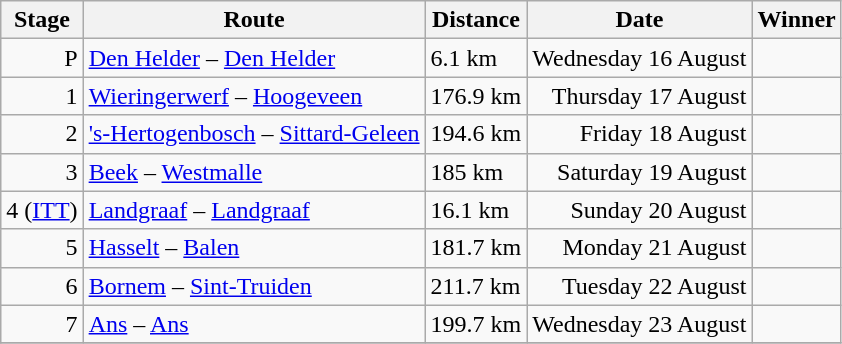<table class="wikitable">
<tr>
<th>Stage</th>
<th>Route</th>
<th>Distance</th>
<th>Date</th>
<th>Winner</th>
</tr>
<tr>
<td align=right>P</td>
<td><a href='#'>Den Helder</a> – <a href='#'>Den Helder</a> </td>
<td>6.1 km</td>
<td align=right>Wednesday 16 August</td>
<td></td>
</tr>
<tr>
<td align=right>1</td>
<td><a href='#'>Wieringerwerf</a> – <a href='#'>Hoogeveen</a> </td>
<td>176.9 km</td>
<td align=right>Thursday 17 August</td>
<td></td>
</tr>
<tr>
<td align=right>2</td>
<td><a href='#'>'s-Hertogenbosch</a> – <a href='#'>Sittard-Geleen</a> </td>
<td>194.6 km</td>
<td align=right>Friday 18 August</td>
<td></td>
</tr>
<tr>
<td align=right>3</td>
<td><a href='#'>Beek</a> – <a href='#'>Westmalle</a> </td>
<td>185 km</td>
<td align=right>Saturday 19 August</td>
<td></td>
</tr>
<tr>
<td align=right>4 (<a href='#'>ITT</a>)</td>
<td><a href='#'>Landgraaf</a> – <a href='#'>Landgraaf</a> </td>
<td>16.1 km</td>
<td align=right>Sunday 20 August</td>
<td></td>
</tr>
<tr>
<td align=right>5</td>
<td><a href='#'>Hasselt</a> – <a href='#'>Balen</a> </td>
<td>181.7 km</td>
<td align=right>Monday 21 August</td>
<td></td>
</tr>
<tr>
<td align=right>6</td>
<td><a href='#'>Bornem</a> – <a href='#'>Sint-Truiden</a> </td>
<td>211.7 km</td>
<td align=right>Tuesday 22 August</td>
<td></td>
</tr>
<tr>
<td align=right>7</td>
<td><a href='#'>Ans</a> – <a href='#'>Ans</a> </td>
<td>199.7 km</td>
<td align=right>Wednesday 23 August</td>
<td></td>
</tr>
<tr>
</tr>
</table>
